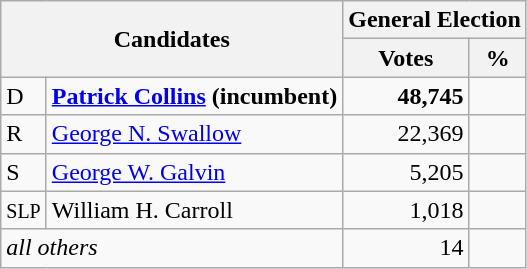<table class=wikitable>
<tr>
<th colspan=2 rowspan=2><strong>Candidates</strong></th>
<th colspan=2><strong>General Election</strong></th>
</tr>
<tr>
<th>Votes</th>
<th>%</th>
</tr>
<tr>
<td>D</td>
<td><strong><a href='#'>Patrick Collins</a> (incumbent)</strong></td>
<td align="right"><strong>48,745</strong></td>
<td align="right"><strong></strong></td>
</tr>
<tr>
<td>R</td>
<td><a href='#'>George N. Swallow</a></td>
<td align="right">22,369</td>
<td align="right"></td>
</tr>
<tr>
<td>S</td>
<td><a href='#'>George W. Galvin</a></td>
<td align="right">5,205</td>
<td align="right"></td>
</tr>
<tr>
<td><small>SLP</small></td>
<td>William H. Carroll</td>
<td align="right">1,018</td>
<td align="right"></td>
</tr>
<tr>
<td colspan=2><em>all others</em></td>
<td align="right">14</td>
<td align="right"></td>
</tr>
</table>
